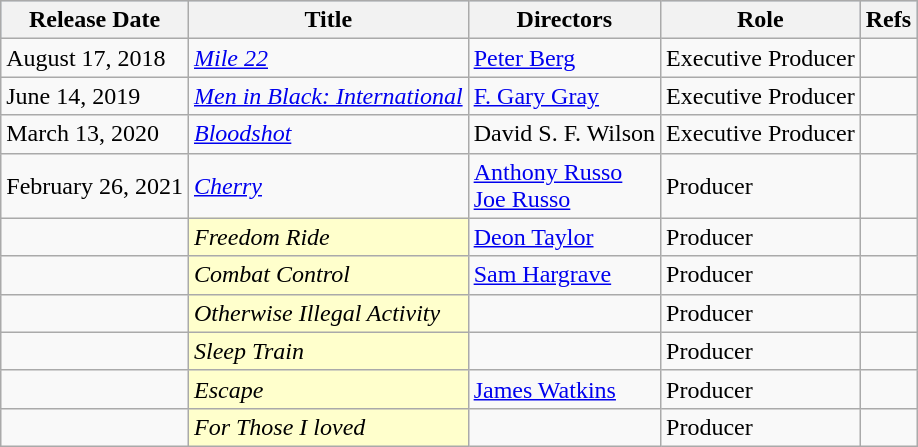<table class="wikitable sortable">
<tr style="background:#b0c4de; text-align:center;">
<th>Release Date</th>
<th>Title</th>
<th>Directors</th>
<th>Role</th>
<th>Refs</th>
</tr>
<tr>
<td>August 17, 2018</td>
<td><em><a href='#'>Mile 22</a></em></td>
<td><a href='#'>Peter Berg</a></td>
<td>Executive Producer</td>
<td></td>
</tr>
<tr>
<td>June 14, 2019</td>
<td><em><a href='#'>Men in Black: International</a></em></td>
<td><a href='#'>F. Gary Gray</a></td>
<td>Executive Producer</td>
<td></td>
</tr>
<tr>
<td>March 13, 2020</td>
<td><em><a href='#'>Bloodshot</a></em></td>
<td>David S. F. Wilson</td>
<td>Executive Producer</td>
<td></td>
</tr>
<tr>
<td>February 26, 2021</td>
<td><em><a href='#'>Cherry</a></em></td>
<td><a href='#'>Anthony Russo<br>Joe Russo</a></td>
<td>Producer</td>
<td></td>
</tr>
<tr>
<td></td>
<td style="background:#FFFFCC;"><em>Freedom Ride</em></td>
<td><a href='#'>Deon Taylor</a></td>
<td>Producer</td>
<td></td>
</tr>
<tr>
<td></td>
<td style="background:#FFFFCC;"><em>Combat Control</em></td>
<td><a href='#'>Sam Hargrave</a></td>
<td>Producer</td>
<td></td>
</tr>
<tr>
<td></td>
<td style="background:#FFFFCC;"><em>Otherwise Illegal Activity</em></td>
<td></td>
<td>Producer</td>
<td></td>
</tr>
<tr>
<td></td>
<td style="background:#FFFFCC;"><em>Sleep Train</em></td>
<td></td>
<td>Producer</td>
<td></td>
</tr>
<tr>
<td></td>
<td style="background:#FFFFCC;"><em>Escape</em></td>
<td><a href='#'>James Watkins</a></td>
<td>Producer</td>
<td></td>
</tr>
<tr>
<td></td>
<td style="background:#FFFFCC;"><em>For Those I loved</em></td>
<td></td>
<td>Producer</td>
<td></td>
</tr>
</table>
